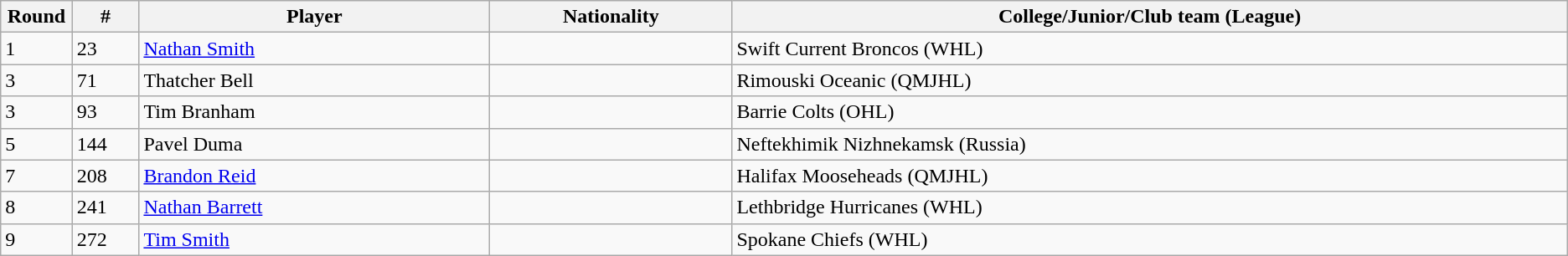<table class="wikitable">
<tr align="center">
<th bgcolor="#DDDDFF" width="4.0%">Round</th>
<th bgcolor="#DDDDFF" width="4.0%">#</th>
<th bgcolor="#DDDDFF" width="21.0%">Player</th>
<th bgcolor="#DDDDFF" width="14.5%">Nationality</th>
<th bgcolor="#DDDDFF" width="50.0%">College/Junior/Club team (League)</th>
</tr>
<tr>
<td>1</td>
<td>23</td>
<td><a href='#'>Nathan Smith</a></td>
<td></td>
<td>Swift Current Broncos (WHL)</td>
</tr>
<tr>
<td>3</td>
<td>71</td>
<td>Thatcher Bell</td>
<td></td>
<td>Rimouski Oceanic (QMJHL)</td>
</tr>
<tr>
<td>3</td>
<td>93</td>
<td>Tim Branham</td>
<td></td>
<td>Barrie Colts (OHL)</td>
</tr>
<tr>
<td>5</td>
<td>144</td>
<td>Pavel Duma</td>
<td></td>
<td>Neftekhimik Nizhnekamsk (Russia)</td>
</tr>
<tr>
<td>7</td>
<td>208</td>
<td><a href='#'>Brandon Reid</a></td>
<td></td>
<td>Halifax Mooseheads (QMJHL)</td>
</tr>
<tr>
<td>8</td>
<td>241</td>
<td><a href='#'>Nathan Barrett</a></td>
<td></td>
<td>Lethbridge Hurricanes (WHL)</td>
</tr>
<tr>
<td>9</td>
<td>272</td>
<td><a href='#'>Tim Smith</a></td>
<td></td>
<td>Spokane Chiefs (WHL)</td>
</tr>
</table>
